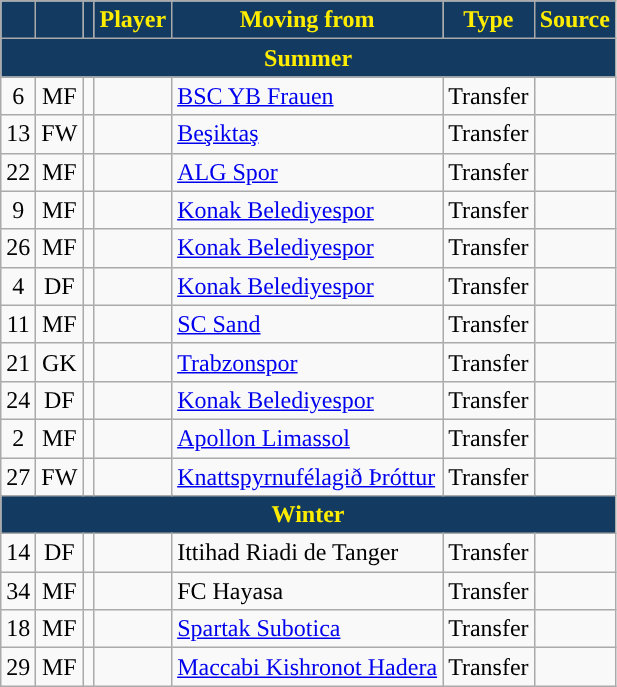<table class="wikitable plainrowheaders sortable" style="text-align:center">
<tr>
<th style="background:#133A61; color:#FFED00; "></th>
<th style="background:#133A61; color:#FFED00; "></th>
<th style="background:#133A61; color:#FFED00; "></th>
<th style="background:#133A61; color:#FFED00; ">Player</th>
<th style="background:#133A61; color:#FFED00; ">Moving from</th>
<th style="background:#133A61; color:#FFED00; ">Type</th>
<th style="background:#133A61; color:#FFED00; ">Source</th>
</tr>
<tr>
<th colspan=7 style="background:#133A61; color:#FFED00; ">Summer</th>
</tr>
<tr>
<td>6</td>
<td>MF</td>
<td></td>
<td align=left></td>
<td align=left> <a href='#'>BSC YB Frauen</a></td>
<td>Transfer</td>
<td></td>
</tr>
<tr>
<td>13</td>
<td>FW</td>
<td></td>
<td align=left></td>
<td align=left><a href='#'>Beşiktaş</a></td>
<td>Transfer</td>
<td></td>
</tr>
<tr>
<td>22</td>
<td>MF</td>
<td></td>
<td align=left></td>
<td align=left><a href='#'>ALG Spor</a></td>
<td>Transfer</td>
<td></td>
</tr>
<tr>
<td>9</td>
<td>MF</td>
<td></td>
<td align=left></td>
<td align=left><a href='#'>Konak Belediyespor</a></td>
<td>Transfer</td>
<td></td>
</tr>
<tr>
<td>26</td>
<td>MF</td>
<td></td>
<td align=left></td>
<td align=left><a href='#'>Konak Belediyespor</a></td>
<td>Transfer</td>
<td></td>
</tr>
<tr>
<td>4</td>
<td>DF</td>
<td></td>
<td align=left></td>
<td align=left><a href='#'>Konak Belediyespor</a></td>
<td>Transfer</td>
<td></td>
</tr>
<tr>
<td>11</td>
<td>MF</td>
<td></td>
<td align=left></td>
<td align=left> <a href='#'>SC Sand</a></td>
<td>Transfer</td>
<td></td>
</tr>
<tr>
<td>21</td>
<td>GK</td>
<td></td>
<td align=left></td>
<td align=left><a href='#'>Trabzonspor</a></td>
<td>Transfer</td>
<td></td>
</tr>
<tr>
<td>24</td>
<td>DF</td>
<td></td>
<td align=left></td>
<td align=left><a href='#'>Konak Belediyespor</a></td>
<td>Transfer</td>
<td></td>
</tr>
<tr>
<td>2</td>
<td>MF</td>
<td></td>
<td align=left></td>
<td align=left> <a href='#'>Apollon Limassol</a></td>
<td>Transfer</td>
<td></td>
</tr>
<tr>
<td>27</td>
<td>FW</td>
<td></td>
<td align=left></td>
<td align=left> <a href='#'>Knattspyrnufélagið Þróttur</a></td>
<td>Transfer</td>
<td></td>
</tr>
<tr>
<th colspan=7 style="background:#133A61; color:#FFED00; ">Winter</th>
</tr>
<tr>
<td>14</td>
<td>DF</td>
<td></td>
<td align=left></td>
<td align=left> Ittihad Riadi de Tanger</td>
<td>Transfer</td>
<td></td>
</tr>
<tr>
<td>34</td>
<td>MF</td>
<td></td>
<td align=left></td>
<td align=left> FC Hayasa</td>
<td>Transfer</td>
<td></td>
</tr>
<tr>
<td>18</td>
<td>MF</td>
<td></td>
<td align=left></td>
<td align=left> <a href='#'>Spartak Subotica</a></td>
<td>Transfer</td>
<td></td>
</tr>
<tr>
<td>29</td>
<td>MF</td>
<td></td>
<td align=left></td>
<td align=left> <a href='#'>Maccabi Kishronot Hadera</a></td>
<td>Transfer</td>
<td></td>
</tr>
</table>
